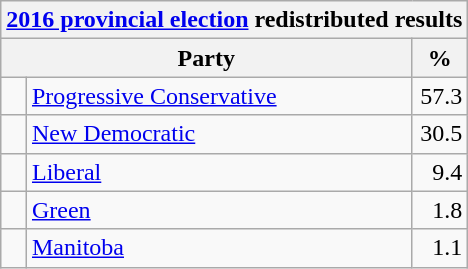<table class="wikitable">
<tr>
<th colspan="4"><a href='#'>2016 provincial election</a> redistributed results</th>
</tr>
<tr>
<th bgcolor="#DDDDFF" width="130px" colspan="2">Party</th>
<th bgcolor="#DDDDFF" width="30px">%</th>
</tr>
<tr>
<td> </td>
<td><a href='#'>Progressive Conservative</a></td>
<td align=right>57.3</td>
</tr>
<tr>
<td> </td>
<td><a href='#'>New Democratic</a></td>
<td align=right>30.5</td>
</tr>
<tr>
<td> </td>
<td><a href='#'>Liberal</a></td>
<td align=right>9.4</td>
</tr>
<tr>
<td> </td>
<td><a href='#'>Green</a></td>
<td align=right>1.8</td>
</tr>
<tr>
<td> </td>
<td><a href='#'>Manitoba</a></td>
<td align=right>1.1</td>
</tr>
</table>
